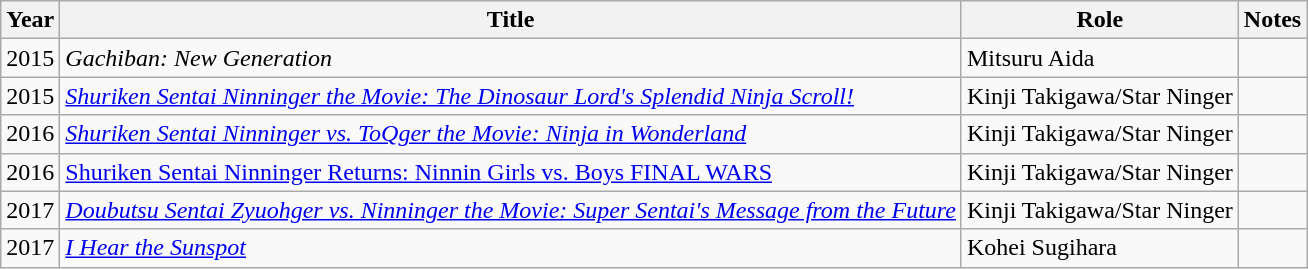<table class="wikitable">
<tr>
<th>Year</th>
<th>Title</th>
<th>Role</th>
<th>Notes</th>
</tr>
<tr>
<td>2015</td>
<td><em>Gachiban: New Generation</em></td>
<td>Mitsuru Aida</td>
<td></td>
</tr>
<tr>
<td>2015</td>
<td><em><a href='#'>Shuriken Sentai Ninninger the Movie: The Dinosaur Lord's Splendid Ninja Scroll!</a></em></td>
<td>Kinji Takigawa/Star Ninger</td>
<td></td>
</tr>
<tr>
<td>2016</td>
<td><em><a href='#'>Shuriken Sentai Ninninger vs. ToQger the Movie: Ninja in Wonderland</a></em></td>
<td>Kinji Takigawa/Star Ninger</td>
<td></td>
</tr>
<tr>
<td>2016</td>
<td><a href='#'>Shuriken Sentai Ninninger Returns: Ninnin Girls vs. Boys FINAL WARS</a></td>
<td>Kinji Takigawa/Star Ninger</td>
<td></td>
</tr>
<tr>
<td>2017</td>
<td><em><a href='#'>Doubutsu Sentai Zyuohger vs. Ninninger the Movie: Super Sentai's Message from the Future</a></em></td>
<td>Kinji Takigawa/Star Ninger</td>
<td></td>
</tr>
<tr>
<td>2017</td>
<td><em><a href='#'>I Hear the Sunspot</a></em></td>
<td>Kohei Sugihara</td>
<td></td>
</tr>
</table>
